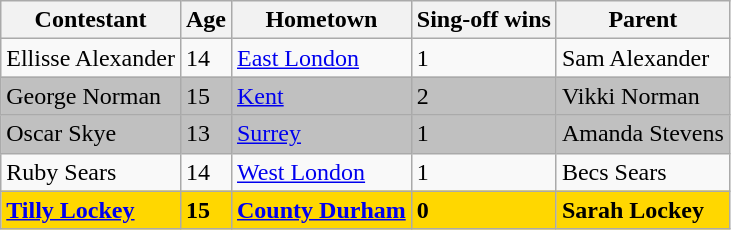<table class="wikitable">
<tr>
<th>Contestant</th>
<th>Age</th>
<th>Hometown</th>
<th>Sing-off wins</th>
<th>Parent</th>
</tr>
<tr>
<td>Ellisse Alexander</td>
<td>14</td>
<td><a href='#'>East London</a></td>
<td>1</td>
<td>Sam Alexander</td>
</tr>
<tr>
<td style="background:silver;">George Norman</td>
<td style="background:silver;">15</td>
<td style="background:silver;"><a href='#'>Kent</a></td>
<td style="background:silver;">2</td>
<td style="background:silver;">Vikki Norman</td>
</tr>
<tr>
<td style="background:silver;">Oscar Skye</td>
<td style="background:silver;">13</td>
<td style="background:silver;"><a href='#'>Surrey</a></td>
<td style="background:silver;">1</td>
<td style="background:silver;">Amanda Stevens</td>
</tr>
<tr>
<td>Ruby Sears</td>
<td>14</td>
<td><a href='#'>West London</a></td>
<td>1</td>
<td>Becs Sears</td>
</tr>
<tr>
<td style="background:gold;"><strong><a href='#'>Tilly Lockey</a></strong></td>
<td style="background:gold;"><strong>15</strong></td>
<td style="background:gold;"><strong><a href='#'>County Durham</a></strong></td>
<td style="background:gold;"><strong>0</strong></td>
<td style="background:gold;"><strong>Sarah Lockey</strong></td>
</tr>
</table>
